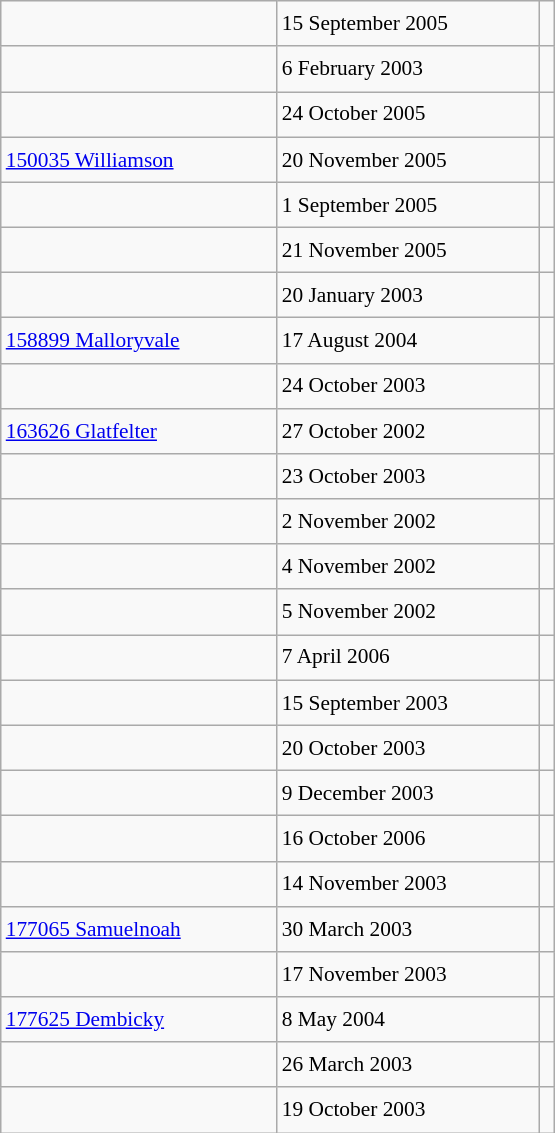<table class="wikitable" style="font-size: 89%; float: left; width: 26em; margin-right: 1em; line-height: 1.65em">
<tr>
<td></td>
<td>15 September 2005</td>
<td></td>
</tr>
<tr>
<td></td>
<td>6 February 2003</td>
<td></td>
</tr>
<tr>
<td></td>
<td>24 October 2005</td>
<td></td>
</tr>
<tr>
<td><a href='#'>150035 Williamson</a></td>
<td>20 November 2005</td>
<td></td>
</tr>
<tr>
<td></td>
<td>1 September 2005</td>
<td></td>
</tr>
<tr>
<td></td>
<td>21 November 2005</td>
<td></td>
</tr>
<tr>
<td></td>
<td>20 January 2003</td>
<td></td>
</tr>
<tr>
<td><a href='#'>158899 Malloryvale</a></td>
<td>17 August 2004</td>
<td></td>
</tr>
<tr>
<td></td>
<td>24 October 2003</td>
<td></td>
</tr>
<tr>
<td><a href='#'>163626 Glatfelter</a></td>
<td>27 October 2002</td>
<td></td>
</tr>
<tr>
<td></td>
<td>23 October 2003</td>
<td></td>
</tr>
<tr>
<td></td>
<td>2 November 2002</td>
<td></td>
</tr>
<tr>
<td></td>
<td>4 November 2002</td>
<td></td>
</tr>
<tr>
<td></td>
<td>5 November 2002</td>
<td></td>
</tr>
<tr>
<td></td>
<td>7 April 2006</td>
<td></td>
</tr>
<tr>
<td></td>
<td>15 September 2003</td>
<td></td>
</tr>
<tr>
<td></td>
<td>20 October 2003</td>
<td></td>
</tr>
<tr>
<td></td>
<td>9 December 2003</td>
<td></td>
</tr>
<tr>
<td></td>
<td>16 October 2006</td>
<td></td>
</tr>
<tr>
<td></td>
<td>14 November 2003</td>
<td></td>
</tr>
<tr>
<td><a href='#'>177065 Samuelnoah</a></td>
<td>30 March 2003</td>
<td></td>
</tr>
<tr>
<td></td>
<td>17 November 2003</td>
<td></td>
</tr>
<tr>
<td><a href='#'>177625 Dembicky</a></td>
<td>8 May 2004</td>
<td></td>
</tr>
<tr>
<td></td>
<td>26 March 2003</td>
<td></td>
</tr>
<tr>
<td></td>
<td>19 October 2003</td>
<td></td>
</tr>
</table>
